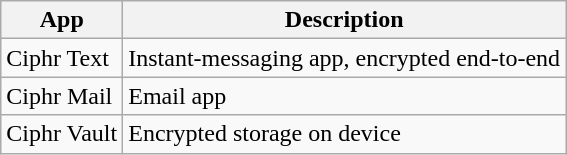<table class="wikitable">
<tr>
<th>App</th>
<th>Description</th>
</tr>
<tr>
<td>Ciphr Text</td>
<td>Instant-messaging app, encrypted end-to-end</td>
</tr>
<tr>
<td>Ciphr Mail</td>
<td>Email app</td>
</tr>
<tr>
<td>Ciphr Vault</td>
<td>Encrypted storage on device</td>
</tr>
</table>
